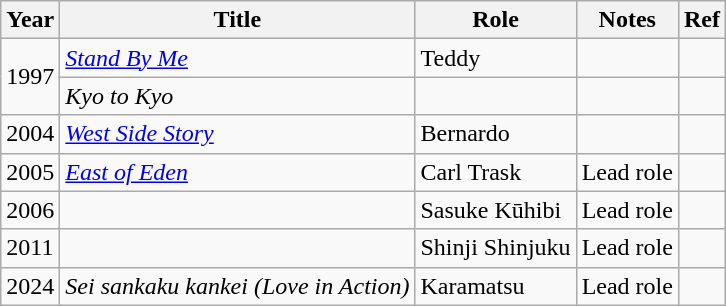<table class="wikitable sortable">
<tr>
<th>Year</th>
<th>Title</th>
<th>Role</th>
<th class="unsortable">Notes</th>
<th class="unsortable">Ref</th>
</tr>
<tr>
<td rowspan="2">1997</td>
<td><em><a href='#'>Stand By Me</a></em></td>
<td>Teddy</td>
<td></td>
<td></td>
</tr>
<tr>
<td><em>Kyo to Kyo</em></td>
<td></td>
<td></td>
<td></td>
</tr>
<tr>
<td>2004</td>
<td><em><a href='#'>West Side Story</a></em></td>
<td>Bernardo</td>
<td></td>
<td></td>
</tr>
<tr>
<td>2005</td>
<td><em><a href='#'>East of Eden</a></em></td>
<td>Carl Trask</td>
<td>Lead role</td>
<td></td>
</tr>
<tr>
<td>2006</td>
<td><em></em></td>
<td>Sasuke Kūhibi</td>
<td>Lead role</td>
<td></td>
</tr>
<tr>
<td>2011</td>
<td><em></em></td>
<td>Shinji Shinjuku</td>
<td>Lead role</td>
<td></td>
</tr>
<tr>
<td>2024</td>
<td><em>Sei sankaku kankei (Love in Action)</em></td>
<td>Karamatsu</td>
<td>Lead role</td>
<td></td>
</tr>
</table>
